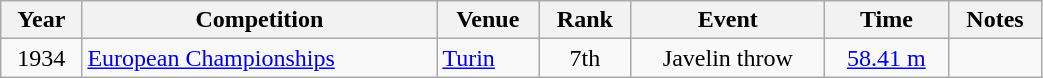<table class="wikitable" width=55% style="font-size:100%; text-align:center;">
<tr>
<th>Year</th>
<th>Competition</th>
<th>Venue</th>
<th>Rank</th>
<th>Event</th>
<th>Time</th>
<th>Notes</th>
</tr>
<tr>
<td rowspan=1>1934</td>
<td rowspan=1 align=left><a href='#'>European Championships</a></td>
<td rowspan=1 align=left> <a href='#'>Turin</a></td>
<td>7th</td>
<td>Javelin throw</td>
<td><a href='#'>58.41 m</a></td>
<td></td>
</tr>
</table>
